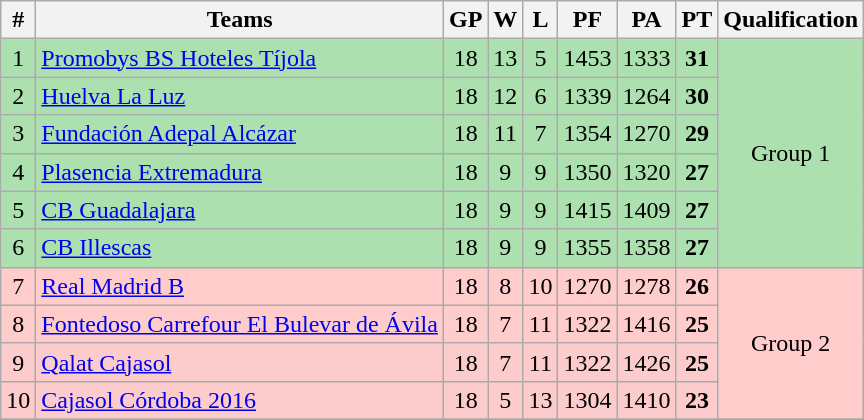<table class="wikitable" style="text-align: center;">
<tr>
<th>#</th>
<th>Teams</th>
<th>GP</th>
<th>W</th>
<th>L</th>
<th>PF</th>
<th>PA</th>
<th>PT</th>
<th>Qualification</th>
</tr>
<tr bgcolor=ACE1AF>
<td>1</td>
<td align="left"><a href='#'>Promobys BS Hoteles Tíjola</a></td>
<td>18</td>
<td>13</td>
<td>5</td>
<td>1453</td>
<td>1333</td>
<td><strong>31</strong></td>
<td rowspan=6>Group 1</td>
</tr>
<tr bgcolor=ACE1AF>
<td>2</td>
<td align="left"><a href='#'>Huelva La Luz</a></td>
<td>18</td>
<td>12</td>
<td>6</td>
<td>1339</td>
<td>1264</td>
<td><strong>30</strong></td>
</tr>
<tr bgcolor=ACE1AF>
<td>3</td>
<td align="left"><a href='#'>Fundación Adepal Alcázar</a></td>
<td>18</td>
<td>11</td>
<td>7</td>
<td>1354</td>
<td>1270</td>
<td><strong>29</strong></td>
</tr>
<tr bgcolor=ACE1AF>
<td>4</td>
<td align="left"><a href='#'>Plasencia Extremadura</a></td>
<td>18</td>
<td>9</td>
<td>9</td>
<td>1350</td>
<td>1320</td>
<td><strong>27</strong></td>
</tr>
<tr bgcolor=ACE1AF>
<td>5</td>
<td align="left"><a href='#'>CB Guadalajara</a></td>
<td>18</td>
<td>9</td>
<td>9</td>
<td>1415</td>
<td>1409</td>
<td><strong>27</strong></td>
</tr>
<tr bgcolor=ACE1AF>
<td>6</td>
<td align="left"><a href='#'>CB Illescas</a></td>
<td>18</td>
<td>9</td>
<td>9</td>
<td>1355</td>
<td>1358</td>
<td><strong>27</strong></td>
</tr>
<tr bgcolor=FFCCCC>
<td>7</td>
<td align="left"><a href='#'>Real Madrid B</a></td>
<td>18</td>
<td>8</td>
<td>10</td>
<td>1270</td>
<td>1278</td>
<td><strong>26</strong></td>
<td rowspan=4>Group 2</td>
</tr>
<tr bgcolor=FFCCCC>
<td>8</td>
<td align="left"><a href='#'>Fontedoso Carrefour El Bulevar de Ávila</a></td>
<td>18</td>
<td>7</td>
<td>11</td>
<td>1322</td>
<td>1416</td>
<td><strong>25</strong></td>
</tr>
<tr bgcolor=FCCCCC>
<td>9</td>
<td align="left"><a href='#'>Qalat Cajasol</a></td>
<td>18</td>
<td>7</td>
<td>11</td>
<td>1322</td>
<td>1426</td>
<td><strong>25</strong></td>
</tr>
<tr bgcolor=FCCCCC>
<td>10</td>
<td align="left"><a href='#'>Cajasol Córdoba 2016</a></td>
<td>18</td>
<td>5</td>
<td>13</td>
<td>1304</td>
<td>1410</td>
<td><strong>23</strong></td>
</tr>
<tr>
</tr>
</table>
